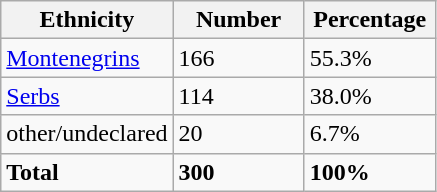<table class="wikitable">
<tr>
<th width="100px">Ethnicity</th>
<th width="80px">Number</th>
<th width="80px">Percentage</th>
</tr>
<tr>
<td><a href='#'>Montenegrins</a></td>
<td>166</td>
<td>55.3%</td>
</tr>
<tr>
<td><a href='#'>Serbs</a></td>
<td>114</td>
<td>38.0%</td>
</tr>
<tr>
<td>other/undeclared</td>
<td>20</td>
<td>6.7%</td>
</tr>
<tr>
<td><strong>Total</strong></td>
<td><strong>300</strong></td>
<td><strong>100%</strong></td>
</tr>
</table>
